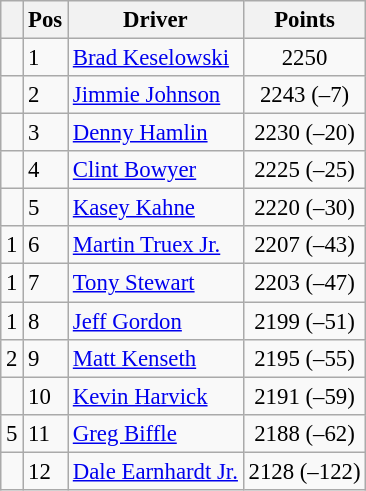<table class="sortable wikitable " style="font-size: 95%;">
<tr>
<th></th>
<th>Pos</th>
<th>Driver</th>
<th>Points</th>
</tr>
<tr>
<td align="left"></td>
<td>1</td>
<td><a href='#'>Brad Keselowski</a></td>
<td style="text-align:center;">2250</td>
</tr>
<tr>
<td align="left"></td>
<td>2</td>
<td><a href='#'>Jimmie Johnson</a></td>
<td style="text-align:center;">2243 (–7)</td>
</tr>
<tr>
<td align="left"></td>
<td>3</td>
<td><a href='#'>Denny Hamlin</a></td>
<td style="text-align:center;">2230 (–20)</td>
</tr>
<tr>
<td align="left"></td>
<td>4</td>
<td><a href='#'>Clint Bowyer</a></td>
<td style="text-align:center;">2225 (–25)</td>
</tr>
<tr>
<td align="left"></td>
<td>5</td>
<td><a href='#'>Kasey Kahne</a></td>
<td style="text-align:center;">2220 (–30)</td>
</tr>
<tr>
<td align="left"> 1</td>
<td>6</td>
<td><a href='#'>Martin Truex Jr.</a></td>
<td style="text-align:center;">2207 (–43)</td>
</tr>
<tr>
<td align="left"> 1</td>
<td>7</td>
<td><a href='#'>Tony Stewart</a></td>
<td style="text-align:center;">2203 (–47)</td>
</tr>
<tr>
<td align="left"> 1</td>
<td>8</td>
<td><a href='#'>Jeff Gordon</a></td>
<td style="text-align:center;">2199 (–51)</td>
</tr>
<tr>
<td align="left"> 2</td>
<td>9</td>
<td><a href='#'>Matt Kenseth</a></td>
<td style="text-align:center;">2195 (–55)</td>
</tr>
<tr>
<td align="left"></td>
<td>10</td>
<td><a href='#'>Kevin Harvick</a></td>
<td style="text-align:center;">2191 (–59)</td>
</tr>
<tr>
<td align="left"> 5</td>
<td>11</td>
<td><a href='#'>Greg Biffle</a></td>
<td style="text-align:center;">2188 (–62)</td>
</tr>
<tr>
<td align="left"></td>
<td>12</td>
<td><a href='#'>Dale Earnhardt Jr.</a></td>
<td style="text-align:center;">2128 (–122)</td>
</tr>
</table>
